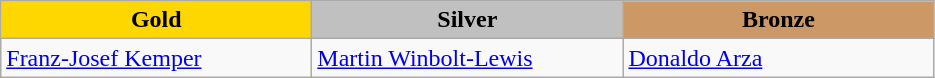<table class="wikitable" style="text-align:left">
<tr align="center">
<td width=200 bgcolor=gold><strong>Gold</strong></td>
<td width=200 bgcolor=silver><strong>Silver</strong></td>
<td width=200 bgcolor=CC9966><strong>Bronze</strong></td>
</tr>
<tr>
<td><a href='#'>Franz-Josef Kemper</a><br><em></em></td>
<td><a href='#'>Martin Winbolt-Lewis</a><br><em></em></td>
<td><a href='#'>Donaldo Arza</a><br><em></em></td>
</tr>
</table>
